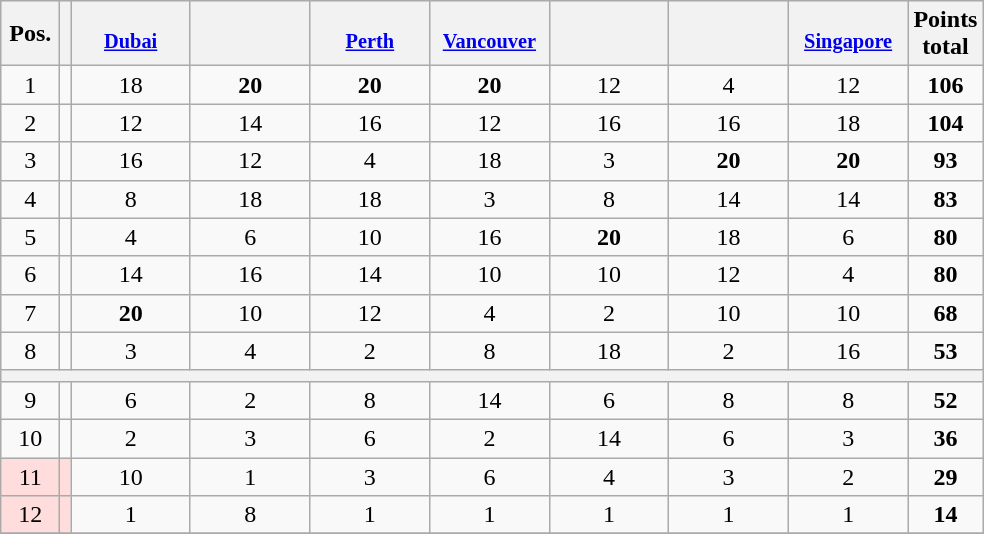<table class="wikitable sortable" style="text-align:center;">
<tr bgcolor="#efefef">
<th style="width:2em;">Pos.</th>
<th></th>
<th style="width:5.2em;;font-size:85%;vertical-align:top;padding-left:4px;;padding-right:4px;;"><br><a href='#'>Dubai</a></th>
<th style="width:5.2em;;font-size:85%;vertical-align:top;padding-left:4px;;padding-right:4px;;"><br></th>
<th style="width:5.2em;;font-size:85%;vertical-align:top;padding-left:4px;;padding-right:4px;;"><br><a href='#'>Perth</a></th>
<th style="width:5.2em;;font-size:85%;vertical-align:top;padding-left:4px;;padding-right:4px;;"><br><a href='#'>Vancouver</a></th>
<th style="width:5.2em;;font-size:85%;vertical-align:top;padding-left:4px;;padding-right:4px;;"><br></th>
<th style="width:5.2em;;font-size:85%;vertical-align:top;padding-left:4px;;padding-right:4px;;"><br></th>
<th style="width:5.2em;;font-size:85%;vertical-align:top;padding-left:4px;;padding-right:4px;;"><br><a href='#'>Singapore</a></th>
<th>Points<br>total</th>
</tr>
<tr>
<td>1</td>
<td align="left"></td>
<td>18</td>
<td><strong>20</strong></td>
<td><strong>20</strong></td>
<td><strong>20</strong></td>
<td>12</td>
<td>4</td>
<td>12</td>
<td><strong>106</strong></td>
</tr>
<tr>
<td>2</td>
<td align="left"></td>
<td>12</td>
<td>14</td>
<td>16</td>
<td>12</td>
<td>16</td>
<td>16</td>
<td>18</td>
<td><strong>104</strong></td>
</tr>
<tr>
<td>3</td>
<td align="left"></td>
<td>16</td>
<td>12</td>
<td>4</td>
<td>18</td>
<td>3</td>
<td><strong>20</strong></td>
<td><strong>20</strong></td>
<td><strong>93</strong></td>
</tr>
<tr>
<td>4</td>
<td align="left"></td>
<td>8</td>
<td>18</td>
<td>18</td>
<td>3</td>
<td>8</td>
<td>14</td>
<td>14</td>
<td><strong>83</strong></td>
</tr>
<tr>
<td>5</td>
<td align="left"></td>
<td>4</td>
<td>6</td>
<td>10</td>
<td>16</td>
<td><strong>20</strong></td>
<td>18</td>
<td>6</td>
<td><strong>80</strong></td>
</tr>
<tr>
<td>6</td>
<td align="left"></td>
<td>14</td>
<td>16</td>
<td>14</td>
<td>10</td>
<td>10</td>
<td>12</td>
<td>4</td>
<td><strong>80</strong></td>
</tr>
<tr>
<td>7</td>
<td align="left"></td>
<td><strong>20</strong></td>
<td>10</td>
<td>12</td>
<td>4</td>
<td>2</td>
<td>10</td>
<td>10</td>
<td><strong>68</strong></td>
</tr>
<tr>
<td>8</td>
<td align="left"></td>
<td>3</td>
<td>4</td>
<td>2</td>
<td>8</td>
<td>18</td>
<td>2</td>
<td>16</td>
<td><strong>53</strong></td>
</tr>
<tr>
<th colspan="10"></th>
</tr>
<tr>
<td>9</td>
<td align="left"></td>
<td>6</td>
<td>2</td>
<td>8</td>
<td>14</td>
<td>6</td>
<td>8</td>
<td>8</td>
<td><strong>52</strong></td>
</tr>
<tr>
<td>10</td>
<td align="left"></td>
<td>2</td>
<td>3</td>
<td>6</td>
<td>2</td>
<td>14</td>
<td>6</td>
<td>3</td>
<td><strong>36</strong></td>
</tr>
<tr>
<td style="background:#fdd;">11</td>
<td style="background:#fdd;" align=left></td>
<td>10</td>
<td>1</td>
<td>3</td>
<td>6</td>
<td>4</td>
<td>3</td>
<td>2</td>
<td><strong>29</strong></td>
</tr>
<tr>
<td style="background:#fdd;">12</td>
<td style="background:#fdd;" align=left></td>
<td>1</td>
<td>8</td>
<td>1</td>
<td>1</td>
<td>1</td>
<td>1</td>
<td>1</td>
<td><strong>14</strong></td>
</tr>
<tr>
</tr>
</table>
